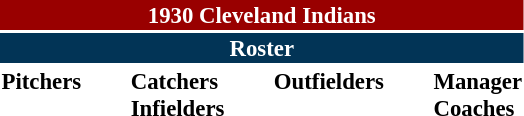<table class="toccolours" style="font-size: 95%;">
<tr>
<th colspan="10" style="background-color: #990000; color: white; text-align: center;">1930 Cleveland Indians</th>
</tr>
<tr>
<td colspan="10" style="background-color: #023456; color: white; text-align: center;"><strong>Roster</strong></td>
</tr>
<tr>
<td valign="top"><strong>Pitchers</strong><br>











</td>
<td width="25px"></td>
<td valign="top"><strong>Catchers</strong><br>



<strong>Infielders</strong>










</td>
<td width="25px"></td>
<td valign="top"><strong>Outfielders</strong><br>




</td>
<td width="25px"></td>
<td valign="top"><strong>Manager</strong><br>
<strong>Coaches</strong>


</td>
</tr>
</table>
